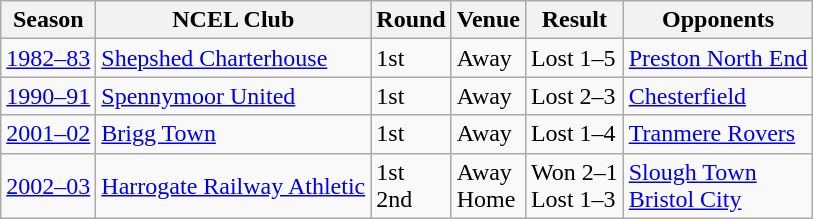<table class=wikitable>
<tr>
<th>Season</th>
<th>NCEL Club</th>
<th>Round</th>
<th>Venue</th>
<th>Result</th>
<th>Opponents</th>
</tr>
<tr>
<td><a href='#'>1982–83</a></td>
<td><a href='#'>Shepshed Charterhouse</a></td>
<td>1st</td>
<td>Away</td>
<td>Lost 1–5</td>
<td><a href='#'>Preston North End</a></td>
</tr>
<tr>
<td><a href='#'>1990–91</a></td>
<td><a href='#'>Spennymoor United</a></td>
<td>1st</td>
<td>Away</td>
<td>Lost 2–3</td>
<td><a href='#'>Chesterfield</a></td>
</tr>
<tr>
<td><a href='#'>2001–02</a></td>
<td><a href='#'>Brigg Town</a></td>
<td>1st</td>
<td>Away</td>
<td>Lost 1–4</td>
<td><a href='#'>Tranmere Rovers</a></td>
</tr>
<tr>
<td><a href='#'>2002–03</a></td>
<td><a href='#'>Harrogate Railway Athletic</a></td>
<td>1st<br>2nd</td>
<td>Away<br>Home</td>
<td>Won 2–1<br>Lost 1–3</td>
<td><a href='#'>Slough Town</a><br><a href='#'>Bristol City</a></td>
</tr>
</table>
